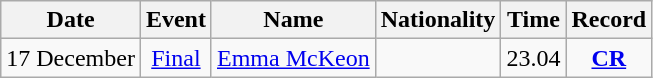<table class="wikitable" style=text-align:center>
<tr>
<th>Date</th>
<th>Event</th>
<th>Name</th>
<th>Nationality</th>
<th>Time</th>
<th>Record</th>
</tr>
<tr>
<td>17 December</td>
<td><a href='#'>Final</a></td>
<td align=left><a href='#'>Emma McKeon</a></td>
<td align=left></td>
<td>23.04</td>
<td><strong><a href='#'>CR</a></strong></td>
</tr>
</table>
